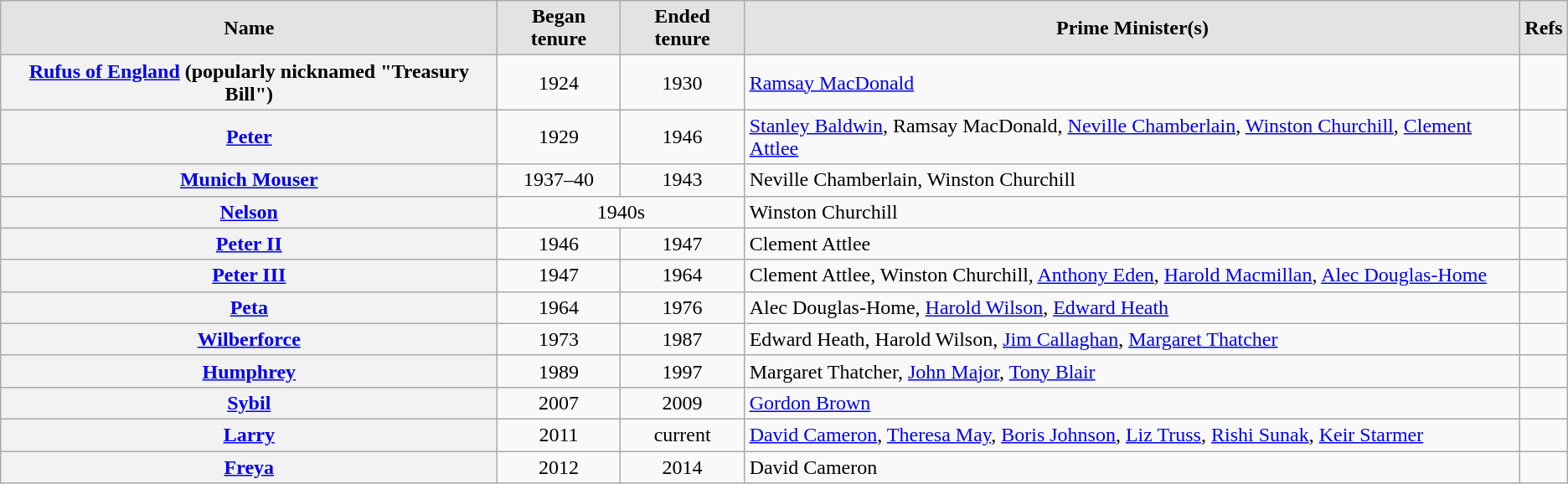<table class="wikitable plainrowheaders">
<tr>
<th scope="column" style="background: #e3e3e3; align:center;">Name</th>
<th scope="column" style="background: #e3e3e3; align:center;">Began tenure</th>
<th scope="column" style="background: #e3e3e3; align:center;">Ended tenure</th>
<th scope="column" style="background: #e3e3e3; align:center;">Prime Minister(s)</th>
<th scope="column" style="background: #e3e3e3; align:center;">Refs</th>
</tr>
<tr>
<th scope="row" style="text-align:center;"><a href='#'>Rufus of England</a> (popularly nicknamed "Treasury Bill")</th>
<td style="text-align:center;">1924</td>
<td style="text-align:center;"> 1930</td>
<td><a href='#'>Ramsay MacDonald</a></td>
<td style="text-align:center;"></td>
</tr>
<tr>
<th scope="row" style="text-align:center;"><a href='#'>Peter</a></th>
<td style="text-align:center;">1929</td>
<td style="text-align:center;">1946</td>
<td><a href='#'>Stanley Baldwin</a>, Ramsay MacDonald, <a href='#'>Neville Chamberlain</a>, <a href='#'>Winston Churchill</a>, <a href='#'>Clement Attlee</a></td>
<td style="text-align:center;"></td>
</tr>
<tr>
<th scope="row" style="text-align:center;"><a href='#'>Munich Mouser</a></th>
<td style="text-align:center;">1937–40</td>
<td style="text-align:center;">1943</td>
<td>Neville Chamberlain, Winston Churchill</td>
<td style="text-align:center;"></td>
</tr>
<tr>
<th scope="row" style="text-align:center;"><a href='#'>Nelson</a></th>
<td colspan="2" style="text-align:center;">1940s</td>
<td>Winston Churchill</td>
<td style="text-align:center;"></td>
</tr>
<tr>
<th scope="row" style="text-align:center;"><a href='#'>Peter II</a></th>
<td style="text-align:center;">1946</td>
<td style="text-align:center;">1947</td>
<td>Clement Attlee</td>
<td style="text-align:center;"></td>
</tr>
<tr>
<th scope="row" style="text-align:center;"><a href='#'>Peter III</a></th>
<td style="text-align:center;">1947</td>
<td style="text-align:center;">1964</td>
<td>Clement Attlee, Winston Churchill, <a href='#'>Anthony Eden</a>, <a href='#'>Harold Macmillan</a>, <a href='#'>Alec Douglas-Home</a></td>
<td style="text-align:center;"></td>
</tr>
<tr>
<th scope="row" style="text-align:center;"><a href='#'>Peta</a></th>
<td style="text-align:center;">1964</td>
<td style="text-align:center;"> 1976</td>
<td>Alec Douglas-Home, <a href='#'>Harold Wilson</a>, <a href='#'>Edward Heath</a></td>
<td style="text-align:center;"></td>
</tr>
<tr>
<th scope="row" style="text-align:center;"><a href='#'>Wilberforce</a></th>
<td style="text-align:center;">1973</td>
<td style="text-align:center;">1987</td>
<td>Edward Heath, Harold Wilson, <a href='#'>Jim Callaghan</a>, <a href='#'>Margaret Thatcher</a></td>
<td style="text-align:center;"></td>
</tr>
<tr>
<th scope="row" style="text-align:center;"><a href='#'>Humphrey</a></th>
<td style="text-align:center;">1989</td>
<td style="text-align:center;">1997</td>
<td>Margaret Thatcher, <a href='#'>John Major</a>, <a href='#'>Tony Blair</a></td>
<td style="text-align:center;"></td>
</tr>
<tr>
<th scope="row" style="text-align:center;"><a href='#'>Sybil</a></th>
<td style="text-align:center;">2007</td>
<td style="text-align:center;">2009</td>
<td><a href='#'>Gordon Brown</a></td>
<td style="text-align:center;"></td>
</tr>
<tr>
<th scope="row" style="text-align:center;"><a href='#'>Larry</a></th>
<td style="text-align:center;">2011</td>
<td style="text-align:center;">current</td>
<td><a href='#'>David Cameron</a>, <a href='#'>Theresa May</a>, <a href='#'>Boris Johnson</a>, <a href='#'>Liz Truss</a>, <a href='#'>Rishi Sunak</a>, <a href='#'>Keir Starmer</a></td>
<td style="text-align:center;"></td>
</tr>
<tr>
<th scope="row" style="text-align:center;"><a href='#'>Freya</a></th>
<td style="text-align:center;">2012</td>
<td style="text-align:center;">2014</td>
<td>David Cameron</td>
<td style="text-align:center;"></td>
</tr>
</table>
